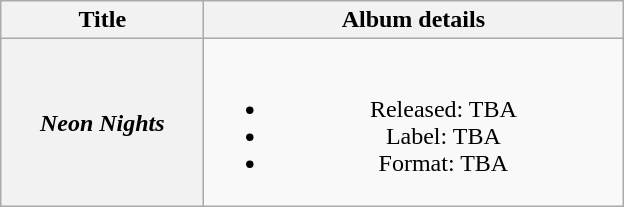<table class="wikitable plainrowheaders" style="text-align:center;">
<tr>
<th scope="col" style="width:8em;">Title</th>
<th scope="col" style="width:17em;">Album details</th>
</tr>
<tr>
<th scope="row"><em>Neon Nights</em></th>
<td><br><ul><li>Released: TBA</li><li>Label: TBA</li><li>Format: TBA</li></ul></td>
</tr>
</table>
